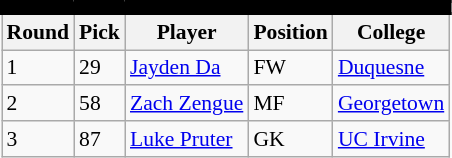<table class="wikitable sortable" style="text-align:center; font-size:90%; text-align:left;">
<tr style="border-spacing: 2px; border: 2px solid black;">
<td colspan="7" bgcolor="#000000" color="#000000" border="#FED000" align="center"><strong></strong></td>
</tr>
<tr>
<th><strong>Round</strong></th>
<th><strong>Pick</strong></th>
<th><strong>Player</strong></th>
<th><strong>Position</strong></th>
<th><strong>College</strong></th>
</tr>
<tr>
<td>1</td>
<td>29</td>
<td> <a href='#'>Jayden Da</a></td>
<td>FW</td>
<td><a href='#'>Duquesne</a></td>
</tr>
<tr>
<td>2</td>
<td>58</td>
<td> <a href='#'>Zach Zengue</a></td>
<td>MF</td>
<td><a href='#'>Georgetown</a></td>
</tr>
<tr>
<td>3</td>
<td>87</td>
<td> <a href='#'>Luke Pruter</a></td>
<td>GK</td>
<td><a href='#'>UC Irvine</a></td>
</tr>
</table>
